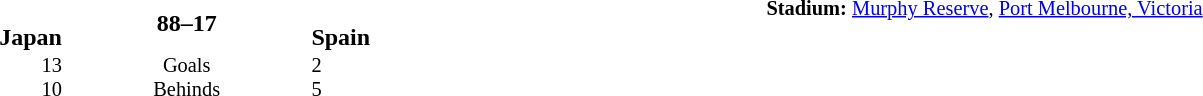<table style="width: 100%; background: transparent;" cellspacing="0">
<tr>
<td align=center valign=top rowspan=3 width=15%></td>
</tr>
<tr>
<td width=24% align=right><br><strong>Japan</strong></td>
<td align=center width=13%><strong>88–17</strong></td>
<td width=24%><br><strong>Spain</strong></td>
<td style=font-size:85% rowspan=2 valign=top><strong>Stadium:</strong> <a href='#'>Murphy Reserve</a>, <a href='#'>Port Melbourne, Victoria</a></td>
</tr>
<tr style=font-size:85%>
<td align=right valign=top>13<br> 10</td>
<td align=center valign=top>Goals <br>Behinds</td>
<td valign=top>2<br> 5</td>
</tr>
</table>
